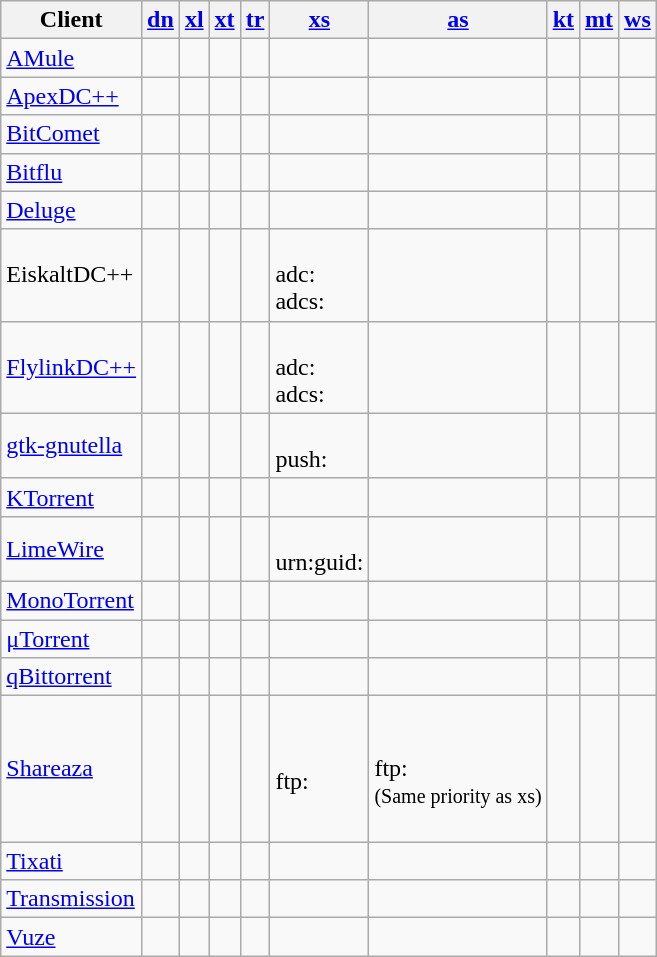<table class="wikitable sortable">
<tr>
<th>Client</th>
<th><a href='#'>dn</a></th>
<th><a href='#'>xl</a></th>
<th><a href='#'>xt</a></th>
<th><a href='#'>tr</a></th>
<th><a href='#'>xs</a></th>
<th><a href='#'>as</a></th>
<th><a href='#'>kt</a></th>
<th><a href='#'>mt</a></th>
<th><a href='#'>ws</a></th>
</tr>
<tr>
<td><a href='#'>AMule</a></td>
<td></td>
<td></td>
<td><code></code></td>
<td></td>
<td></td>
<td></td>
<td></td>
<td></td>
<td></td>
</tr>
<tr>
<td><a href='#'>ApexDC++</a></td>
<td></td>
<td></td>
<td><code></code> <br> <code></code></td>
<td></td>
<td></td>
<td></td>
<td></td>
<td></td>
<td></td>
</tr>
<tr>
<td><a href='#'>BitComet</a></td>
<td></td>
<td></td>
<td><code></code></td>
<td></td>
<td><code></code></td>
<td></td>
<td></td>
<td></td>
<td><code></code></td>
</tr>
<tr>
<td><a href='#'>Bitflu</a></td>
<td></td>
<td></td>
<td><code></code></td>
<td></td>
<td></td>
<td></td>
<td></td>
<td></td>
<td></td>
</tr>
<tr>
<td><a href='#'>Deluge</a></td>
<td></td>
<td></td>
<td><code></code></td>
<td></td>
<td></td>
<td></td>
<td></td>
<td></td>
<td></td>
</tr>
<tr>
<td>EiskaltDC++</td>
<td></td>
<td></td>
<td><code></code> <br> <code></code> <br> <code></code> <br> <code></code></td>
<td></td>
<td> <br> adc: <br> adcs:</td>
<td></td>
<td></td>
<td></td>
<td></td>
</tr>
<tr>
<td><a href='#'>FlylinkDC++</a></td>
<td></td>
<td></td>
<td><code></code> <br> <code></code> <br> <code></code></td>
<td></td>
<td> <br> adc: <br> adcs:</td>
<td></td>
<td></td>
<td></td>
<td></td>
</tr>
<tr>
<td><a href='#'>gtk-gnutella</a></td>
<td></td>
<td></td>
<td><code></code></td>
<td></td>
<td> <br> push:</td>
<td></td>
<td></td>
<td></td>
<td></td>
</tr>
<tr>
<td><a href='#'>KTorrent</a></td>
<td></td>
<td></td>
<td><code></code></td>
<td></td>
<td></td>
<td></td>
<td></td>
<td></td>
<td></td>
</tr>
<tr>
<td><a href='#'>LimeWire</a></td>
<td></td>
<td></td>
<td><code></code></td>
<td></td>
<td> <br> urn:guid:</td>
<td></td>
<td></td>
<td></td>
<td></td>
</tr>
<tr>
<td><a href='#'>MonoTorrent</a></td>
<td></td>
<td></td>
<td><code></code></td>
<td></td>
<td></td>
<td></td>
<td></td>
<td></td>
<td></td>
</tr>
<tr>
<td><a href='#'>μTorrent</a></td>
<td></td>
<td></td>
<td><code></code></td>
<td></td>
<td></td>
<td></td>
<td></td>
<td></td>
<td></td>
</tr>
<tr>
<td><a href='#'>qBittorrent</a></td>
<td></td>
<td></td>
<td><code></code>  <br>  <code></code></td>
<td></td>
<td></td>
<td></td>
<td></td>
<td></td>
<td></td>
</tr>
<tr>
<td><a href='#'>Shareaza</a></td>
<td></td>
<td></td>
<td><code></code> <br> <code></code> <br> <code></code> <br> <code></code> <br> <code></code> <br> <code></code></td>
<td></td>
<td> <br> ftp:</td>
<td> <br> ftp: <br> <small>(Same priority as xs)</small></td>
<td></td>
<td></td>
<td></td>
</tr>
<tr>
<td><a href='#'>Tixati</a></td>
<td></td>
<td></td>
<td><code></code></td>
<td></td>
<td></td>
<td></td>
<td></td>
<td></td>
<td></td>
</tr>
<tr>
<td><a href='#'>Transmission</a></td>
<td></td>
<td></td>
<td><code></code></td>
<td></td>
<td></td>
<td></td>
<td></td>
<td></td>
<td></td>
</tr>
<tr>
<td><a href='#'>Vuze</a></td>
<td></td>
<td></td>
<td><code></code> <br> <code></code></td>
<td></td>
<td><code></code></td>
<td><code></code></td>
<td></td>
<td></td>
<td></td>
</tr>
</table>
